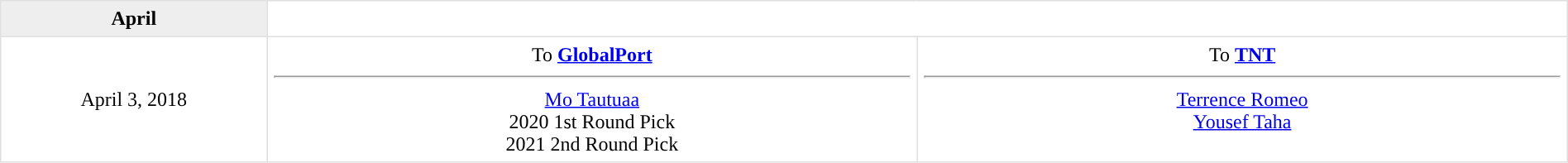<table border=1 style="border-collapse:collapse; text-align: center; width: 100%" bordercolor="#DFDFDF"  cellpadding="5">
<tr bgcolor="eeeeee">
<th>April</th>
</tr>
<tr>
<td style="width:12%">April 3, 2018</td>
<td style="width:29.3%" valign="top">To <strong><a href='#'>GlobalPort</a></strong><hr><a href='#'>Mo Tautuaa</a><br>2020 1st Round Pick<br>2021 2nd Round Pick</td>
<td style="width:29.3%" valign="top">To <strong><a href='#'>TNT</a></strong><hr><a href='#'>Terrence Romeo</a><br><a href='#'>Yousef Taha</a></td>
</tr>
</table>
